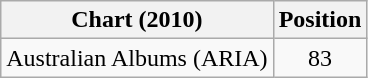<table class="wikitable">
<tr>
<th>Chart (2010)</th>
<th>Position</th>
</tr>
<tr>
<td>Australian Albums (ARIA)</td>
<td style="text-align:center">83</td>
</tr>
</table>
